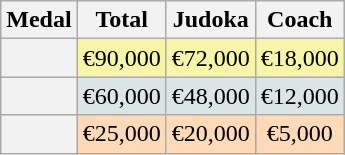<table class=wikitable style="text-align:center;">
<tr>
<th>Medal</th>
<th>Total</th>
<th>Judoka</th>
<th>Coach</th>
</tr>
<tr bgcolor=F7F6A8>
<th></th>
<td>€90,000</td>
<td>€72,000</td>
<td>€18,000</td>
</tr>
<tr bgcolor=DCE5E5>
<th></th>
<td>€60,000</td>
<td>€48,000</td>
<td>€12,000</td>
</tr>
<tr bgcolor=FFDAB9>
<th></th>
<td>€25,000</td>
<td>€20,000</td>
<td>€5,000</td>
</tr>
</table>
